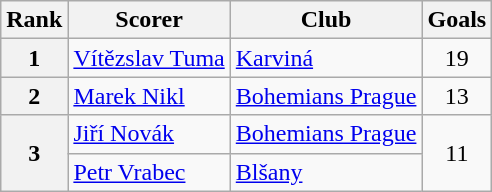<table class="wikitable" style="text-align:center">
<tr>
<th>Rank</th>
<th>Scorer</th>
<th>Club</th>
<th>Goals</th>
</tr>
<tr>
<th>1</th>
<td align="left"> <a href='#'>Vítězslav Tuma</a></td>
<td align="left"><a href='#'>Karviná</a></td>
<td>19</td>
</tr>
<tr>
<th>2</th>
<td align="left"> <a href='#'>Marek Nikl</a></td>
<td align="left"><a href='#'>Bohemians Prague</a></td>
<td>13</td>
</tr>
<tr>
<th rowspan="2">3</th>
<td align="left"> <a href='#'>Jiří Novák</a></td>
<td align="left"><a href='#'>Bohemians Prague</a></td>
<td rowspan="2">11</td>
</tr>
<tr>
<td align="left"> <a href='#'>Petr Vrabec</a></td>
<td align="left"><a href='#'>Blšany</a></td>
</tr>
</table>
